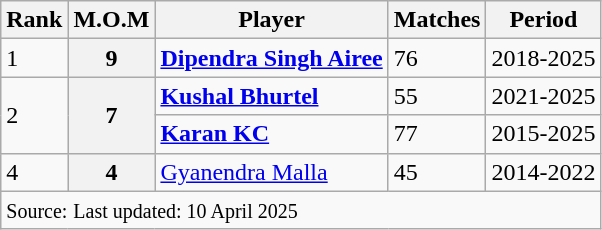<table class="wikitable sortable">
<tr>
<th>Rank</th>
<th>M.O.M</th>
<th>Player</th>
<th>Matches</th>
<th>Period</th>
</tr>
<tr>
<td>1</td>
<th>9</th>
<td><strong><a href='#'>Dipendra Singh Airee</a></strong></td>
<td>76</td>
<td>2018-2025</td>
</tr>
<tr>
<td rowspan="2">2</td>
<th rowspan="2">7</th>
<td><strong><a href='#'>Kushal Bhurtel</a></strong></td>
<td>55</td>
<td>2021-2025</td>
</tr>
<tr>
<td><strong><a href='#'>Karan KC</a></strong></td>
<td>77</td>
<td>2015-2025</td>
</tr>
<tr>
<td>4</td>
<th>4</th>
<td><a href='#'>Gyanendra Malla</a></td>
<td>45</td>
<td>2014-2022</td>
</tr>
<tr>
<td colspan="5"><small>Source:</small> <small>Last updated: 10 April 2025</small></td>
</tr>
</table>
